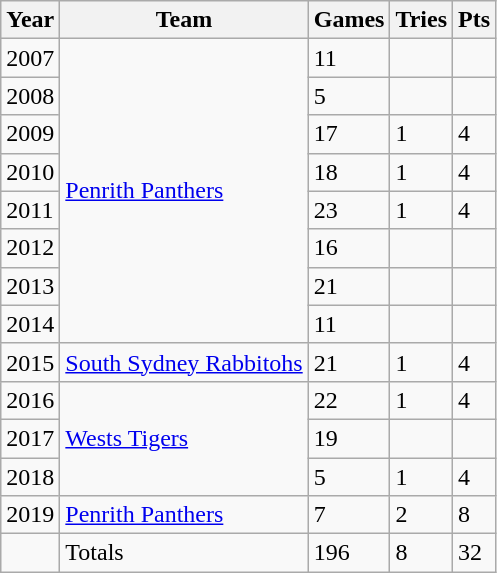<table class="wikitable">
<tr>
<th>Year</th>
<th>Team</th>
<th>Games</th>
<th>Tries</th>
<th>Pts</th>
</tr>
<tr>
<td>2007</td>
<td rowspan="8"> <a href='#'>Penrith Panthers</a></td>
<td>11</td>
<td></td>
<td></td>
</tr>
<tr>
<td>2008</td>
<td>5</td>
<td></td>
<td></td>
</tr>
<tr>
<td>2009</td>
<td>17</td>
<td>1</td>
<td>4</td>
</tr>
<tr>
<td>2010</td>
<td>18</td>
<td>1</td>
<td>4</td>
</tr>
<tr>
<td>2011</td>
<td>23</td>
<td>1</td>
<td>4</td>
</tr>
<tr>
<td>2012</td>
<td>16</td>
<td></td>
<td></td>
</tr>
<tr>
<td>2013</td>
<td>21</td>
<td></td>
<td></td>
</tr>
<tr>
<td>2014</td>
<td>11</td>
<td></td>
<td></td>
</tr>
<tr>
<td>2015</td>
<td> <a href='#'>South Sydney Rabbitohs</a></td>
<td>21</td>
<td>1</td>
<td>4</td>
</tr>
<tr>
<td>2016</td>
<td rowspan="3"> <a href='#'>Wests Tigers</a></td>
<td>22</td>
<td>1</td>
<td>4</td>
</tr>
<tr>
<td>2017</td>
<td>19</td>
<td></td>
<td></td>
</tr>
<tr>
<td>2018</td>
<td>5</td>
<td>1</td>
<td>4</td>
</tr>
<tr>
<td>2019</td>
<td> <a href='#'>Penrith Panthers</a></td>
<td>7</td>
<td>2</td>
<td>8</td>
</tr>
<tr>
<td></td>
<td>Totals</td>
<td>196</td>
<td>8</td>
<td>32</td>
</tr>
</table>
